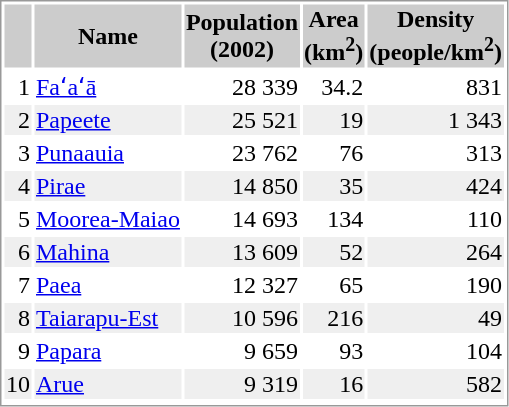<table border="0" style="border: 1px solid #999; background-color:#FFFFFF">
<tr align="center" bgcolor="#cccccc">
<th></th>
<th>Name</th>
<th>Population<br>(2002)</th>
<th>Area<br>(km<sup>2</sup>)</th>
<th>Density<br>(people/km<sup>2</sup>)</th>
</tr>
<tr align="right">
<td>1</td>
<td align="left"><a href='#'>Faʻaʻā</a></td>
<td>28 339</td>
<td>34.2</td>
<td>831</td>
</tr>
<tr align="right" bgcolor="#EFEFEF">
<td>2</td>
<td align="left"><a href='#'>Papeete</a></td>
<td>25 521</td>
<td>19</td>
<td>1 343</td>
</tr>
<tr align="right">
<td>3</td>
<td align="left"><a href='#'>Punaauia</a></td>
<td>23 762</td>
<td>76</td>
<td>313</td>
</tr>
<tr align="right" bgcolor="#EFEFEF">
<td>4</td>
<td align="left"><a href='#'>Pirae</a></td>
<td>14 850</td>
<td>35</td>
<td>424</td>
</tr>
<tr align="right">
<td>5</td>
<td align="left"><a href='#'>Moorea-Maiao</a></td>
<td>14 693</td>
<td>134</td>
<td>110</td>
</tr>
<tr align="right" bgcolor="#EFEFEF">
<td>6</td>
<td align="left"><a href='#'>Mahina</a></td>
<td>13 609</td>
<td>52</td>
<td>264</td>
</tr>
<tr align="right">
<td>7</td>
<td align="left"><a href='#'>Paea</a></td>
<td>12 327</td>
<td>65</td>
<td>190</td>
</tr>
<tr align="right" bgcolor="#EFEFEF">
<td>8</td>
<td align="left"><a href='#'>Taiarapu-Est</a></td>
<td>10 596</td>
<td>216</td>
<td>49</td>
</tr>
<tr align="right">
<td>9</td>
<td align="left"><a href='#'>Papara</a></td>
<td>9 659</td>
<td>93</td>
<td>104</td>
</tr>
<tr align="right" bgcolor="#EFEFEF">
<td>10</td>
<td align="left"><a href='#'>Arue</a></td>
<td>9 319</td>
<td>16</td>
<td>582</td>
</tr>
<tr align="right">
</tr>
</table>
